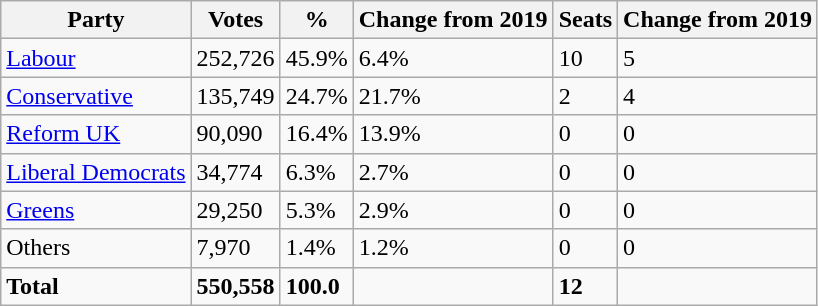<table class="wikitable">
<tr>
<th>Party</th>
<th>Votes</th>
<th>%</th>
<th>Change from 2019</th>
<th>Seats</th>
<th>Change from 2019</th>
</tr>
<tr>
<td><a href='#'>Labour</a></td>
<td>252,726</td>
<td>45.9%</td>
<td>6.4%</td>
<td>10</td>
<td>5</td>
</tr>
<tr>
<td><a href='#'>Conservative</a></td>
<td>135,749</td>
<td>24.7%</td>
<td>21.7%</td>
<td>2</td>
<td>4</td>
</tr>
<tr>
<td><a href='#'>Reform UK</a></td>
<td>90,090</td>
<td>16.4%</td>
<td>13.9%</td>
<td>0</td>
<td>0</td>
</tr>
<tr>
<td><a href='#'>Liberal Democrats</a></td>
<td>34,774</td>
<td>6.3%</td>
<td>2.7%</td>
<td>0</td>
<td>0</td>
</tr>
<tr>
<td><a href='#'>Greens</a></td>
<td>29,250</td>
<td>5.3%</td>
<td>2.9%</td>
<td>0</td>
<td>0</td>
</tr>
<tr>
<td>Others</td>
<td>7,970</td>
<td>1.4%</td>
<td>1.2%</td>
<td>0</td>
<td>0</td>
</tr>
<tr>
<td><strong>Total</strong></td>
<td><strong>550,558</strong></td>
<td><strong>100.0</strong></td>
<td></td>
<td><strong>12</strong></td>
<td></td>
</tr>
</table>
